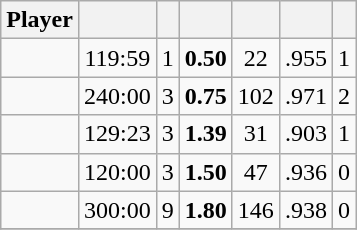<table class="wikitable sortable" style="text-align:center;">
<tr>
<th>Player</th>
<th></th>
<th></th>
<th></th>
<th></th>
<th></th>
<th></th>
</tr>
<tr>
<td style="text-align:left;"> </td>
<td>119:59</td>
<td>1</td>
<td><strong>0.50</strong></td>
<td>22</td>
<td>.955</td>
<td>1</td>
</tr>
<tr>
<td style="text-align:left;"> </td>
<td>240:00</td>
<td>3</td>
<td><strong>0.75</strong></td>
<td>102</td>
<td>.971</td>
<td>2</td>
</tr>
<tr>
<td style="text-align:left;"> </td>
<td>129:23</td>
<td>3</td>
<td><strong>1.39</strong></td>
<td>31</td>
<td>.903</td>
<td>1</td>
</tr>
<tr>
<td style="text-align:left;"> </td>
<td>120:00</td>
<td>3</td>
<td><strong>1.50</strong></td>
<td>47</td>
<td>.936</td>
<td>0</td>
</tr>
<tr>
<td style="text-align:left;"> </td>
<td>300:00</td>
<td>9</td>
<td><strong>1.80</strong></td>
<td>146</td>
<td>.938</td>
<td>0</td>
</tr>
<tr>
</tr>
</table>
